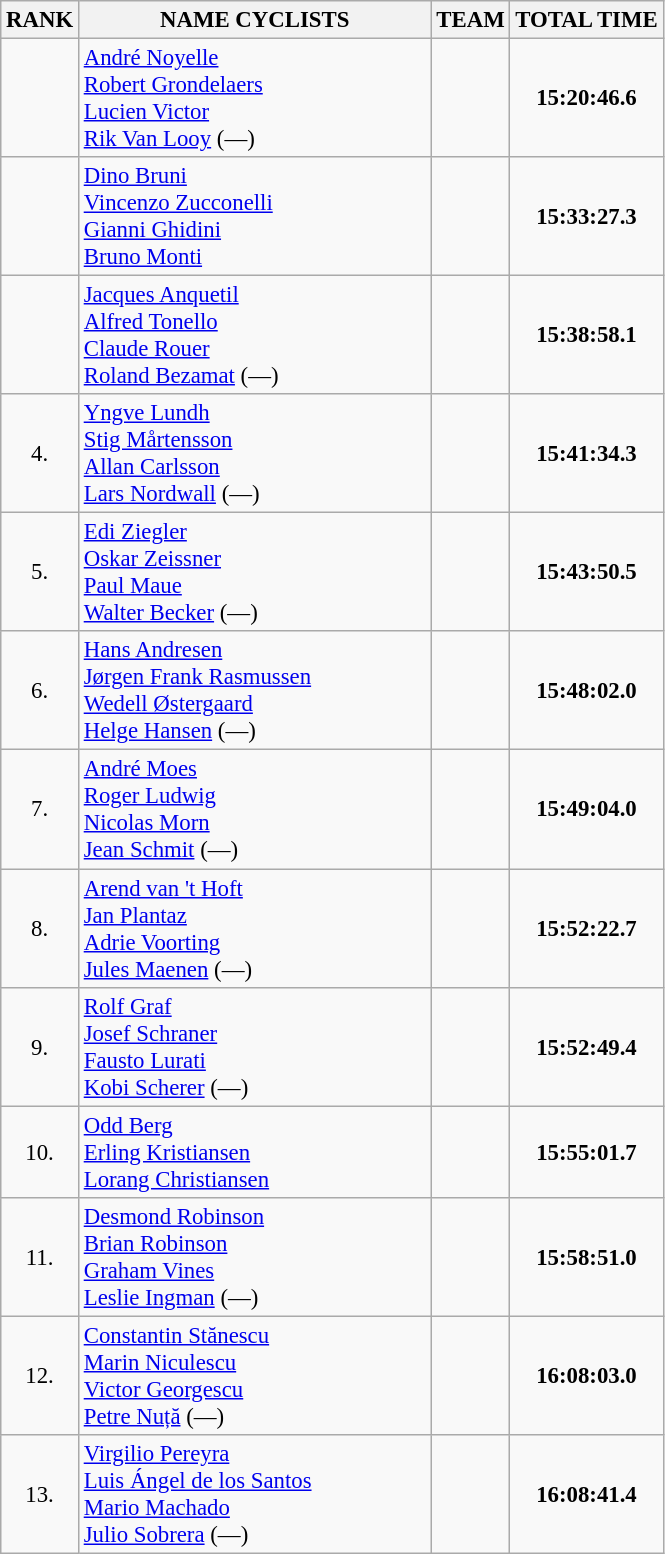<table class="wikitable" style="font-size:95%;">
<tr>
<th>RANK</th>
<th align="left" style="width: 15em">NAME CYCLISTS</th>
<th>TEAM</th>
<th>TOTAL TIME</th>
</tr>
<tr>
<td align="center"></td>
<td><a href='#'>André Noyelle</a><br><a href='#'>Robert Grondelaers</a><br><a href='#'>Lucien Victor</a><br><a href='#'>Rik Van Looy</a> (—)</td>
<td align="center"></td>
<td align="center"><strong>15:20:46.6</strong></td>
</tr>
<tr>
<td align="center"></td>
<td><a href='#'>Dino Bruni</a><br><a href='#'>Vincenzo Zucconelli</a><br><a href='#'>Gianni Ghidini</a><br><a href='#'>Bruno Monti</a></td>
<td align="center"></td>
<td align="center"><strong>15:33:27.3</strong></td>
</tr>
<tr>
<td align="center"></td>
<td><a href='#'>Jacques Anquetil</a><br><a href='#'>Alfred Tonello</a><br><a href='#'>Claude Rouer</a><br><a href='#'>Roland Bezamat</a> (—)</td>
<td align="center"></td>
<td align="center"><strong>15:38:58.1</strong></td>
</tr>
<tr>
<td align="center">4.</td>
<td><a href='#'>Yngve Lundh</a><br><a href='#'>Stig Mårtensson</a><br><a href='#'>Allan Carlsson</a><br><a href='#'>Lars Nordwall</a> (—)</td>
<td align="center"></td>
<td align="center"><strong>15:41:34.3</strong></td>
</tr>
<tr>
<td align="center">5.</td>
<td><a href='#'>Edi Ziegler</a><br><a href='#'>Oskar Zeissner</a><br><a href='#'>Paul Maue</a><br><a href='#'>Walter Becker</a> (—)</td>
<td align="center"></td>
<td align="center"><strong>15:43:50.5</strong></td>
</tr>
<tr>
<td align="center">6.</td>
<td><a href='#'>Hans Andresen</a><br><a href='#'>Jørgen Frank Rasmussen</a><br><a href='#'>Wedell Østergaard</a><br><a href='#'>Helge Hansen</a> (—)</td>
<td align="center"></td>
<td align="center"><strong>15:48:02.0</strong></td>
</tr>
<tr>
<td align="center">7.</td>
<td><a href='#'>André Moes</a><br><a href='#'>Roger Ludwig</a><br><a href='#'>Nicolas Morn</a><br><a href='#'>Jean Schmit</a> (—)</td>
<td align="center"></td>
<td align="center"><strong>15:49:04.0</strong></td>
</tr>
<tr>
<td align="center">8.</td>
<td><a href='#'>Arend van 't Hoft</a><br><a href='#'>Jan Plantaz</a><br><a href='#'>Adrie Voorting</a><br><a href='#'>Jules Maenen</a> (—)</td>
<td align="center"></td>
<td align="center"><strong>15:52:22.7</strong></td>
</tr>
<tr>
<td align="center">9.</td>
<td><a href='#'>Rolf Graf</a><br><a href='#'>Josef Schraner</a><br><a href='#'>Fausto Lurati</a><br><a href='#'>Kobi Scherer</a> (—)</td>
<td align="center"></td>
<td align="center"><strong>15:52:49.4</strong></td>
</tr>
<tr>
<td align="center">10.</td>
<td><a href='#'>Odd Berg</a><br><a href='#'>Erling Kristiansen</a><br><a href='#'>Lorang Christiansen</a></td>
<td align="center"></td>
<td align="center"><strong>15:55:01.7</strong></td>
</tr>
<tr>
<td align="center">11.</td>
<td><a href='#'>Desmond Robinson</a><br><a href='#'>Brian Robinson</a><br><a href='#'>Graham Vines</a><br><a href='#'>Leslie Ingman</a> (—)</td>
<td align="center"></td>
<td align="center"><strong>15:58:51.0</strong></td>
</tr>
<tr>
<td align="center">12.</td>
<td><a href='#'>Constantin Stănescu</a><br><a href='#'>Marin Niculescu</a><br><a href='#'>Victor Georgescu</a><br><a href='#'>Petre Nuță</a> (—)</td>
<td align="center"></td>
<td align="center"><strong>16:08:03.0</strong></td>
</tr>
<tr>
<td align="center">13.</td>
<td><a href='#'>Virgilio Pereyra</a><br><a href='#'>Luis Ángel de los Santos</a><br><a href='#'>Mario Machado</a><br><a href='#'>Julio Sobrera</a> (—)</td>
<td align="center"></td>
<td align="center"><strong>16:08:41.4</strong></td>
</tr>
</table>
